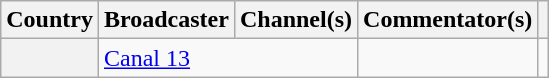<table class="wikitable plainrowheaders">
<tr>
<th scope="col">Country</th>
<th scope="col">Broadcaster</th>
<th scope="col">Channel(s)</th>
<th scope="col">Commentator(s)</th>
<th scope="col"></th>
</tr>
<tr>
<th scope="row"></th>
<td colspan=2><a href='#'>Canal 13</a></td>
<td></td>
<td></td>
</tr>
</table>
